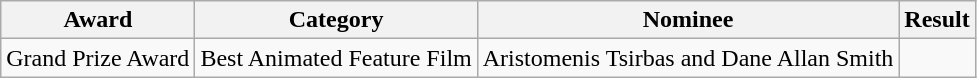<table class="wikitable sortable">
<tr>
<th>Award</th>
<th>Category</th>
<th>Nominee</th>
<th>Result</th>
</tr>
<tr>
<td rowspan="2">Grand Prize Award</td>
<td>Best Animated Feature Film</td>
<td>Aristomenis Tsirbas and Dane Allan Smith</td>
<td></td>
</tr>
</table>
